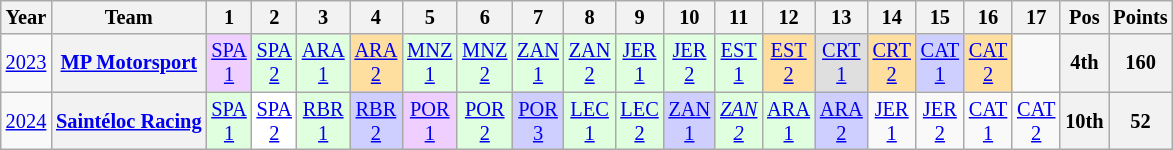<table class="wikitable" style="text-align:center; font-size:85%">
<tr>
<th>Year</th>
<th>Team</th>
<th>1</th>
<th>2</th>
<th>3</th>
<th>4</th>
<th>5</th>
<th>6</th>
<th>7</th>
<th>8</th>
<th>9</th>
<th>10</th>
<th>11</th>
<th>12</th>
<th>13</th>
<th>14</th>
<th>15</th>
<th>16</th>
<th>17</th>
<th>Pos</th>
<th>Points</th>
</tr>
<tr>
<td><a href='#'>2023</a></td>
<th nowrap><a href='#'>MP Motorsport</a></th>
<td style="background:#EFCFFF"><a href='#'>SPA<br>1</a><br></td>
<td style="background:#DFFFDF"><a href='#'>SPA<br>2</a><br></td>
<td style="background:#DFFFDF"><a href='#'>ARA<br>1</a><br></td>
<td style="background:#FFDF9F"><a href='#'>ARA<br>2</a><br></td>
<td style="background:#DFFFDF"><a href='#'>MNZ<br>1</a><br></td>
<td style="background:#DFFFDF"><a href='#'>MNZ<br>2</a><br></td>
<td style="background:#DFFFDF"><a href='#'>ZAN<br>1</a><br></td>
<td style="background:#DFFFDF"><a href='#'>ZAN<br>2</a><br></td>
<td style="background:#DFFFDF"><a href='#'>JER<br>1</a><br></td>
<td style="background:#DFFFDF"><a href='#'>JER<br>2</a><br></td>
<td style="background:#DFFFDF"><a href='#'>EST<br>1</a><br></td>
<td style="background:#FFDF9F"><a href='#'>EST<br>2</a><br></td>
<td style="background:#DFDFDF"><a href='#'>CRT<br>1</a><br></td>
<td style="background:#FFDF9F"><a href='#'>CRT<br>2</a><br></td>
<td style="background:#CFCFFF"><a href='#'>CAT<br>1</a><br></td>
<td style="background:#FFDF9F"><a href='#'>CAT<br>2</a><br></td>
<td></td>
<th>4th</th>
<th>160</th>
</tr>
<tr>
<td><a href='#'>2024</a></td>
<th nowrap><a href='#'>Saintéloc Racing</a></th>
<td style="background:#DFFFDF;"><a href='#'>SPA<br>1</a><br></td>
<td style="background:#FFFFFF;"><a href='#'>SPA<br>2</a><br></td>
<td style="background:#DFFFDF;"><a href='#'>RBR<br>1</a><br></td>
<td style="background:#CFCFFF;"><a href='#'>RBR<br>2</a><br></td>
<td style="background:#EFCFFF;"><a href='#'>POR<br>1</a><br></td>
<td style="background:#DFFFDF;"><a href='#'>POR<br>2</a><br></td>
<td style="background:#CFCFFF;"><a href='#'>POR<br>3</a><br></td>
<td style="background:#DFFFDF;"><a href='#'>LEC<br>1</a><br></td>
<td style="background:#DFFFDF;"><a href='#'>LEC<br>2</a><br></td>
<td style="background:#CFCFFF;"><a href='#'>ZAN<br>1</a><br></td>
<td style="background:#DFFFDF;"><em><a href='#'>ZAN<br>2</a></em><br></td>
<td style="background:#DFFFDF;"><a href='#'>ARA<br>1</a><br></td>
<td style="background:#CFCFFF;"><a href='#'>ARA<br>2</a><br></td>
<td style="background:#;"><a href='#'>JER<br>1</a><br></td>
<td style="background:#;"><a href='#'>JER<br>2</a><br></td>
<td style="background:#;"><a href='#'>CAT<br>1</a><br></td>
<td style="background:#;"><a href='#'>CAT<br>2</a><br></td>
<th>10th</th>
<th>52</th>
</tr>
</table>
